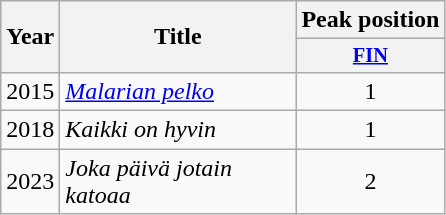<table class="wikitable">
<tr>
<th rowspan="2">Year</th>
<th rowspan="2" style="width:150px;">Title</th>
<th colspan="2">Peak position</th>
</tr>
<tr>
<th style="width;font-size:85%"><a href='#'>FIN</a></th>
</tr>
<tr>
<td>2015</td>
<td><em><a href='#'>Malarian pelko</a></em></td>
<td style="text-align:center;">1</td>
</tr>
<tr>
<td>2018</td>
<td><em>Kaikki on hyvin</em></td>
<td style="text-align:center;">1</td>
</tr>
<tr>
<td>2023</td>
<td><em>Joka päivä jotain katoaa</em></td>
<td style="text-align:center;">2</td>
</tr>
</table>
